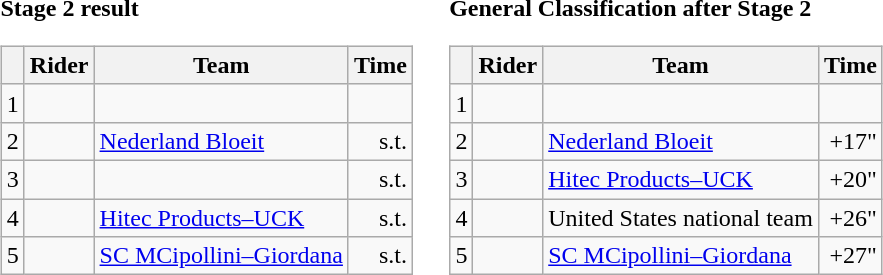<table>
<tr>
<td><strong>Stage 2 result</strong><br><table class=wikitable>
<tr>
<th></th>
<th>Rider</th>
<th>Team</th>
<th>Time</th>
</tr>
<tr>
<td>1</td>
<td></td>
<td></td>
<td align=right></td>
</tr>
<tr>
<td>2</td>
<td></td>
<td><a href='#'>Nederland Bloeit</a></td>
<td align=right>s.t.</td>
</tr>
<tr>
<td>3</td>
<td></td>
<td></td>
<td align=right>s.t.</td>
</tr>
<tr>
<td>4</td>
<td></td>
<td><a href='#'>Hitec Products–UCK</a></td>
<td align=right>s.t.</td>
</tr>
<tr>
<td>5</td>
<td></td>
<td><a href='#'>SC MCipollini–Giordana</a></td>
<td align=right>s.t.</td>
</tr>
</table>
</td>
<td></td>
<td><strong>General Classification after Stage 2</strong><br><table class="wikitable">
<tr>
<th></th>
<th>Rider</th>
<th>Team</th>
<th>Time</th>
</tr>
<tr>
<td>1</td>
<td></td>
<td></td>
<td align=right></td>
</tr>
<tr>
<td>2</td>
<td></td>
<td><a href='#'>Nederland Bloeit</a></td>
<td align=right>+17"</td>
</tr>
<tr>
<td>3</td>
<td></td>
<td><a href='#'>Hitec Products–UCK</a></td>
<td align=right>+20"</td>
</tr>
<tr>
<td>4</td>
<td></td>
<td>United States national team</td>
<td align=right>+26"</td>
</tr>
<tr>
<td>5</td>
<td></td>
<td><a href='#'>SC MCipollini–Giordana</a></td>
<td align=right>+27"</td>
</tr>
</table>
</td>
</tr>
</table>
